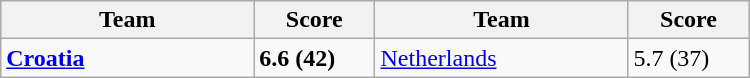<table class="wikitable" width=500>
<tr>
<th width=25%>Team</th>
<th width=12%>Score</th>
<th width=25%>Team</th>
<th width=12%>Score</th>
</tr>
<tr style="vertical-align: top;">
<td> <strong><a href='#'>Croatia</a></strong></td>
<td><strong>6.6 (42)</strong></td>
<td> <a href='#'>Netherlands</a></td>
<td>5.7 (37)</td>
</tr>
</table>
